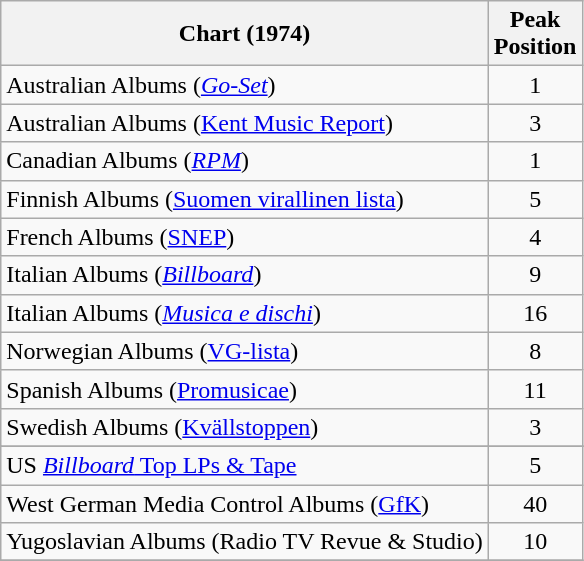<table class="wikitable sortable">
<tr>
<th>Chart (1974)</th>
<th>Peak<br>Position</th>
</tr>
<tr>
<td align="left">Australian Albums (<em><a href='#'>Go-Set</a></em>)</td>
<td align="center">1</td>
</tr>
<tr>
<td align="left">Australian Albums (<a href='#'>Kent Music Report</a>)</td>
<td align="center">3</td>
</tr>
<tr>
<td align="left">Canadian Albums (<em><a href='#'>RPM</a></em>)</td>
<td align="center">1</td>
</tr>
<tr>
<td align="left">Finnish Albums (<a href='#'>Suomen virallinen lista</a>)</td>
<td align="center">5</td>
</tr>
<tr>
<td align="left">French Albums (<a href='#'>SNEP</a>)</td>
<td align="center">4</td>
</tr>
<tr>
<td>Italian Albums (<em><a href='#'>Billboard</a></em>)</td>
<td align="center">9</td>
</tr>
<tr>
<td>Italian Albums (<em><a href='#'>Musica e dischi</a></em>)</td>
<td align="center">16</td>
</tr>
<tr>
<td align="left">Norwegian Albums (<a href='#'>VG-lista</a>)</td>
<td align="center">8</td>
</tr>
<tr>
<td align="left">Spanish Albums (<a href='#'>Promusicae</a>)</td>
<td align="center">11</td>
</tr>
<tr>
<td align="left">Swedish Albums (<a href='#'>Kvällstoppen</a>)</td>
<td align="center">3</td>
</tr>
<tr>
</tr>
<tr>
<td>US <a href='#'><em>Billboard</em> Top LPs & Tape</a></td>
<td align="center">5</td>
</tr>
<tr>
<td align="left">West German Media Control Albums (<a href='#'>GfK</a>)</td>
<td align="center">40</td>
</tr>
<tr>
<td>Yugoslavian Albums (Radio TV Revue & Studio)</td>
<td align="center">10</td>
</tr>
<tr>
</tr>
</table>
